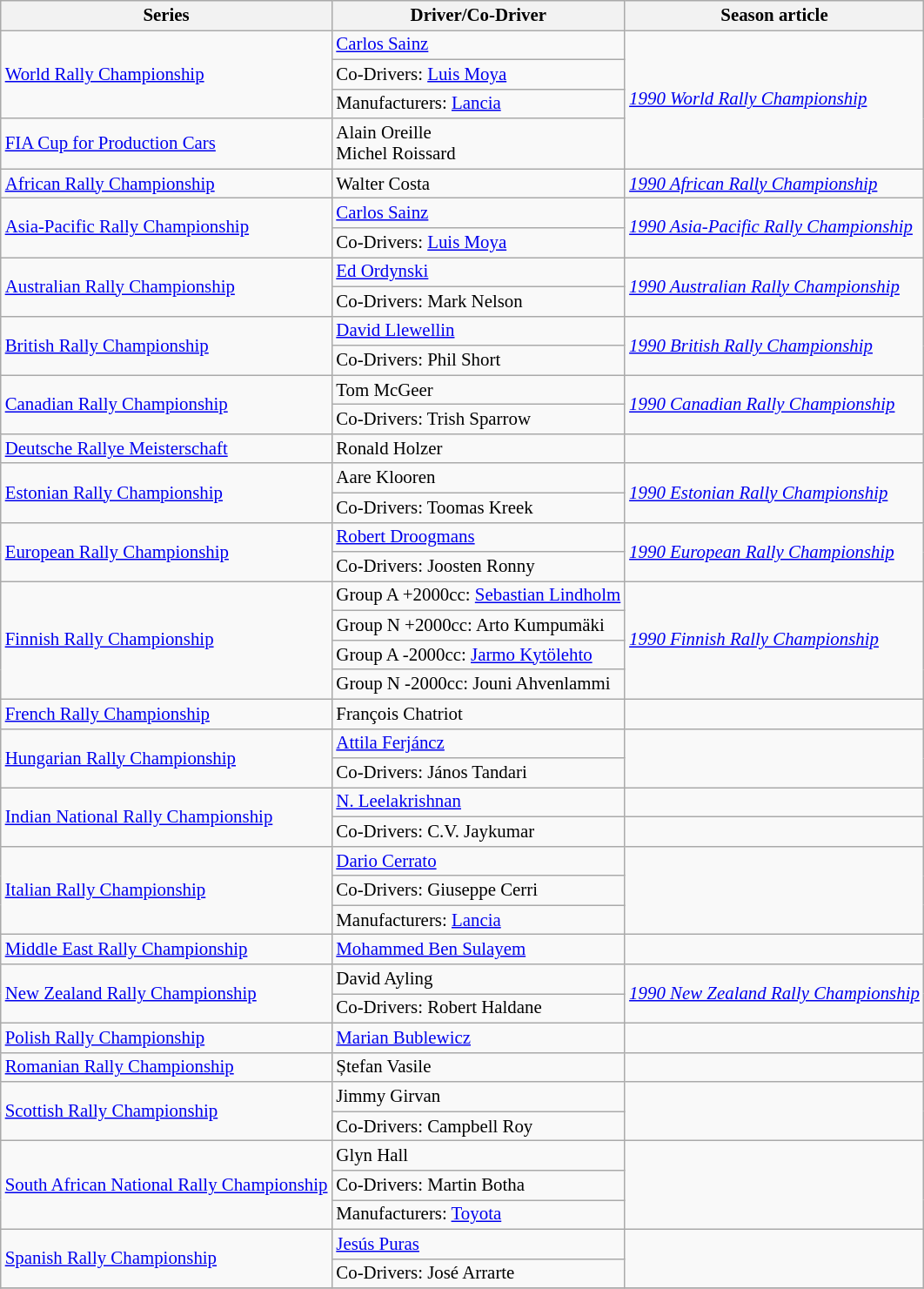<table class="wikitable" style="font-size: 87%;">
<tr>
<th>Series</th>
<th>Driver/Co-Driver</th>
<th>Season article</th>
</tr>
<tr>
<td rowspan=3><a href='#'>World Rally Championship</a></td>
<td> <a href='#'>Carlos Sainz</a></td>
<td rowspan=4><em><a href='#'>1990 World Rally Championship</a></em></td>
</tr>
<tr>
<td>Co-Drivers:  <a href='#'>Luis Moya</a></td>
</tr>
<tr>
<td>Manufacturers:  <a href='#'>Lancia</a></td>
</tr>
<tr>
<td><a href='#'>FIA Cup for Production Cars</a></td>
<td> Alain Oreille<br> Michel Roissard</td>
</tr>
<tr>
<td><a href='#'>African Rally Championship</a></td>
<td> Walter Costa</td>
<td><em><a href='#'>1990 African Rally Championship</a></em></td>
</tr>
<tr>
<td rowspan=2><a href='#'>Asia-Pacific Rally Championship</a></td>
<td> <a href='#'>Carlos Sainz</a></td>
<td rowspan=2><em><a href='#'>1990 Asia-Pacific Rally Championship</a></em></td>
</tr>
<tr>
<td>Co-Drivers:  <a href='#'>Luis Moya</a></td>
</tr>
<tr>
<td rowspan=2><a href='#'>Australian Rally Championship</a></td>
<td> <a href='#'>Ed Ordynski</a></td>
<td rowspan=2><em><a href='#'>1990 Australian Rally Championship</a></em></td>
</tr>
<tr>
<td>Co-Drivers:  Mark Nelson</td>
</tr>
<tr>
<td rowspan=2><a href='#'>British Rally Championship</a></td>
<td> <a href='#'>David Llewellin</a></td>
<td rowspan=2><em><a href='#'>1990 British Rally Championship</a></em></td>
</tr>
<tr>
<td>Co-Drivers:  Phil Short</td>
</tr>
<tr>
<td rowspan=2><a href='#'>Canadian Rally Championship</a></td>
<td> Tom McGeer</td>
<td rowspan=2><em><a href='#'>1990 Canadian Rally Championship</a></em></td>
</tr>
<tr>
<td>Co-Drivers:  Trish Sparrow</td>
</tr>
<tr>
<td><a href='#'>Deutsche Rallye Meisterschaft</a></td>
<td> Ronald Holzer</td>
<td></td>
</tr>
<tr>
<td rowspan=2><a href='#'>Estonian Rally Championship</a></td>
<td> Aare Klooren</td>
<td rowspan=2><em><a href='#'>1990 Estonian Rally Championship</a></em></td>
</tr>
<tr>
<td>Co-Drivers:  Toomas Kreek</td>
</tr>
<tr>
<td rowspan=2><a href='#'>European Rally Championship</a></td>
<td> <a href='#'>Robert Droogmans</a></td>
<td rowspan=2><em><a href='#'>1990 European Rally Championship</a></em></td>
</tr>
<tr>
<td>Co-Drivers:  Joosten Ronny</td>
</tr>
<tr>
<td rowspan=4><a href='#'>Finnish Rally Championship</a></td>
<td>Group A +2000cc:  <a href='#'>Sebastian Lindholm</a></td>
<td rowspan=4><em><a href='#'>1990 Finnish Rally Championship</a></em></td>
</tr>
<tr>
<td>Group N +2000cc:  Arto Kumpumäki</td>
</tr>
<tr>
<td>Group A -2000cc:  <a href='#'>Jarmo Kytölehto</a></td>
</tr>
<tr>
<td>Group N -2000cc:  Jouni Ahvenlammi</td>
</tr>
<tr>
<td><a href='#'>French Rally Championship</a></td>
<td> François Chatriot</td>
<td></td>
</tr>
<tr>
<td rowspan=2><a href='#'>Hungarian Rally Championship</a></td>
<td> <a href='#'>Attila Ferjáncz</a></td>
<td rowspan=2></td>
</tr>
<tr>
<td>Co-Drivers:  János Tandari</td>
</tr>
<tr>
<td rowspan=2><a href='#'>Indian National Rally Championship</a></td>
<td> <a href='#'>N. Leelakrishnan</a></td>
<td></td>
</tr>
<tr>
<td>Co-Drivers:  C.V. Jaykumar</td>
</tr>
<tr>
<td rowspan=3><a href='#'>Italian Rally Championship</a></td>
<td> <a href='#'>Dario Cerrato</a></td>
<td rowspan=3></td>
</tr>
<tr>
<td>Co-Drivers:  Giuseppe Cerri</td>
</tr>
<tr>
<td>Manufacturers:  <a href='#'>Lancia</a></td>
</tr>
<tr>
<td><a href='#'>Middle East Rally Championship</a></td>
<td> <a href='#'>Mohammed Ben Sulayem</a></td>
<td></td>
</tr>
<tr>
<td rowspan=2><a href='#'>New Zealand Rally Championship</a></td>
<td> David Ayling</td>
<td rowspan=2><em><a href='#'>1990 New Zealand Rally Championship</a></em></td>
</tr>
<tr>
<td>Co-Drivers:  Robert Haldane</td>
</tr>
<tr>
<td><a href='#'>Polish Rally Championship</a></td>
<td> <a href='#'>Marian Bublewicz</a></td>
<td></td>
</tr>
<tr>
<td><a href='#'>Romanian Rally Championship</a></td>
<td> Ștefan Vasile</td>
<td></td>
</tr>
<tr>
<td rowspan=2><a href='#'>Scottish Rally Championship</a></td>
<td> Jimmy Girvan</td>
<td rowspan=2></td>
</tr>
<tr>
<td>Co-Drivers:  Campbell Roy</td>
</tr>
<tr>
<td rowspan=3><a href='#'>South African National Rally Championship</a></td>
<td> Glyn Hall</td>
<td rowspan=3></td>
</tr>
<tr>
<td>Co-Drivers:  Martin Botha</td>
</tr>
<tr>
<td>Manufacturers:  <a href='#'>Toyota</a></td>
</tr>
<tr>
<td rowspan=2><a href='#'>Spanish Rally Championship</a></td>
<td> <a href='#'>Jesús Puras</a></td>
<td rowspan=2></td>
</tr>
<tr>
<td>Co-Drivers:  José Arrarte</td>
</tr>
<tr>
</tr>
</table>
